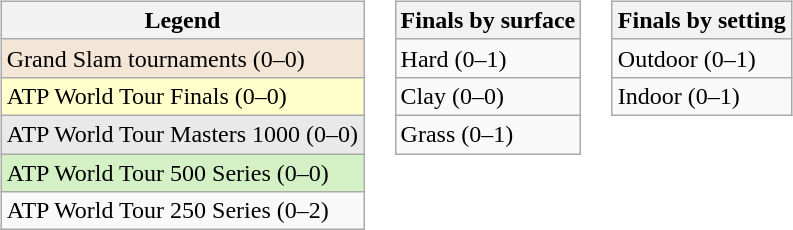<table>
<tr valign=top>
<td><br><table class=wikitable>
<tr>
<th>Legend</th>
</tr>
<tr style=background:#f3e6d7>
<td>Grand Slam tournaments (0–0)</td>
</tr>
<tr style=background:#ffffcc>
<td>ATP World Tour Finals (0–0)</td>
</tr>
<tr style=background:#e9e9e9>
<td>ATP World Tour Masters 1000 (0–0)</td>
</tr>
<tr style=background:#d4f1c5>
<td>ATP World Tour 500 Series (0–0)</td>
</tr>
<tr>
<td>ATP World Tour 250 Series (0–2)</td>
</tr>
</table>
</td>
<td><br><table class=wikitable>
<tr>
<th>Finals by surface</th>
</tr>
<tr>
<td>Hard (0–1)</td>
</tr>
<tr>
<td>Clay (0–0)</td>
</tr>
<tr>
<td>Grass (0–1)</td>
</tr>
</table>
</td>
<td><br><table class=wikitable>
<tr>
<th>Finals by setting</th>
</tr>
<tr>
<td>Outdoor (0–1)</td>
</tr>
<tr>
<td>Indoor (0–1)</td>
</tr>
</table>
</td>
</tr>
</table>
